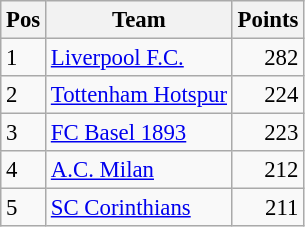<table class="wikitable" style="font-size: 95%;">
<tr>
<th>Pos</th>
<th>Team</th>
<th>Points</th>
</tr>
<tr>
<td>1</td>
<td> <a href='#'>Liverpool F.C.</a></td>
<td align="right">282</td>
</tr>
<tr>
<td>2</td>
<td> <a href='#'>Tottenham Hotspur</a></td>
<td align="right">224</td>
</tr>
<tr>
<td>3</td>
<td> <a href='#'>FC Basel 1893</a></td>
<td align="right">223</td>
</tr>
<tr>
<td>4</td>
<td> <a href='#'>A.C. Milan</a></td>
<td align="right">212</td>
</tr>
<tr>
<td>5</td>
<td> <a href='#'>SC Corinthians</a></td>
<td align="right">211</td>
</tr>
</table>
